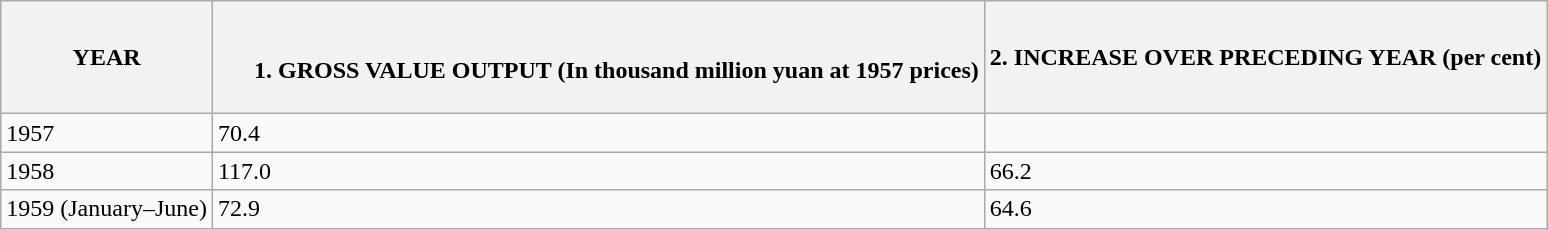<table class="wikitable mw-collapsible">
<tr>
<th>YEAR</th>
<th><br><ol><li>GROSS VALUE OUTPUT (In thousand million yuan at 1957 prices)</li></ol></th>
<th>2. INCREASE OVER PRECEDING YEAR (per cent)</th>
</tr>
<tr>
<td>1957</td>
<td>70.4</td>
<td></td>
</tr>
<tr>
<td>1958</td>
<td>117.0</td>
<td>66.2</td>
</tr>
<tr>
<td>1959 (January–June)</td>
<td>72.9</td>
<td>64.6</td>
</tr>
</table>
